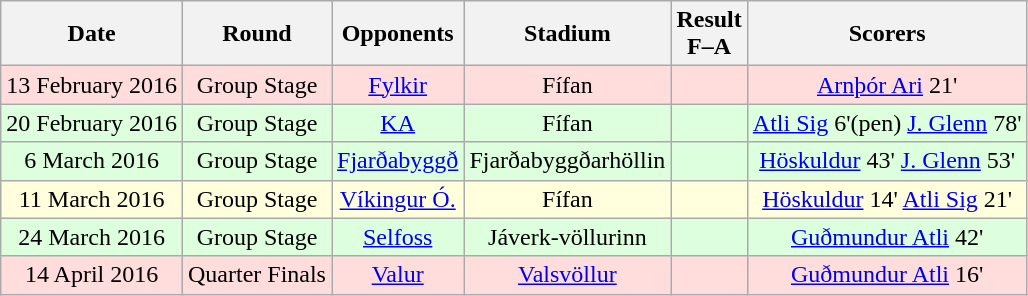<table class="wikitable" style="text-align:center">
<tr>
<th>Date</th>
<th>Round</th>
<th>Opponents</th>
<th>Stadium</th>
<th>Result<br>F–A</th>
<th>Scorers</th>
</tr>
<tr bgcolor="#ffdddd">
<td>13 February 2016</td>
<td>Group Stage</td>
<td><a href='#'>Fylkir</a></td>
<td>Fífan</td>
<td></td>
<td><a href='#'>Arnþór Ari</a> 21'</td>
</tr>
<tr bgcolor="#ddffdd">
<td>20 February 2016</td>
<td>Group Stage</td>
<td><a href='#'>KA</a></td>
<td>Fífan</td>
<td></td>
<td><a href='#'>Atli Sig</a> 6'(pen) <a href='#'>J. Glenn</a> 78'</td>
</tr>
<tr bgcolor="#ddffdd">
<td>6 March 2016</td>
<td>Group Stage</td>
<td><a href='#'>Fjarðabyggð</a></td>
<td>Fjarðabyggðarhöllin</td>
<td></td>
<td><a href='#'>Höskuldur</a> 43' <a href='#'>J. Glenn</a> 53'</td>
</tr>
<tr bgcolor="#ffffdd">
<td>11 March 2016</td>
<td>Group Stage</td>
<td><a href='#'>Víkingur Ó.</a></td>
<td>Fífan</td>
<td></td>
<td><a href='#'>Höskuldur</a> 14' <a href='#'>Atli Sig</a> 21'</td>
</tr>
<tr bgcolor="#ddffdd">
<td>24 March 2016</td>
<td>Group Stage</td>
<td><a href='#'>Selfoss</a></td>
<td>Jáverk-völlurinn</td>
<td></td>
<td><a href='#'>Guðmundur Atli</a> 42'</td>
</tr>
<tr bgcolor="#ffdddd">
<td>14 April 2016</td>
<td>Quarter Finals</td>
<td><a href='#'>Valur</a></td>
<td><a href='#'>Valsvöllur</a></td>
<td></td>
<td><a href='#'>Guðmundur Atli</a> 16'</td>
</tr>
</table>
